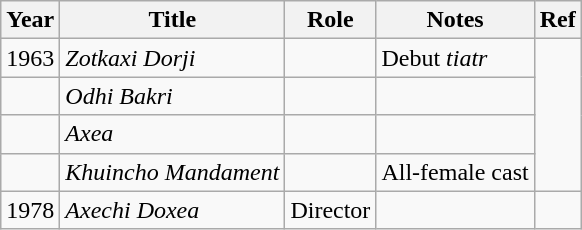<table class="wikitable sortable">
<tr>
<th>Year</th>
<th>Title</th>
<th>Role</th>
<th>Notes</th>
<th>Ref</th>
</tr>
<tr>
<td>1963</td>
<td><em>Zotkaxi Dorji</em></td>
<td></td>
<td>Debut <em>tiatr</em></td>
<td rowspan=4"></td>
</tr>
<tr>
<td></td>
<td><em>Odhi Bakri</em></td>
<td></td>
<td></td>
</tr>
<tr>
<td></td>
<td><em>Axea</em></td>
<td></td>
<td></td>
</tr>
<tr>
<td></td>
<td><em>Khuincho Mandament</em></td>
<td></td>
<td>All-female cast</td>
</tr>
<tr>
<td>1978</td>
<td><em>Axechi Doxea</em></td>
<td>Director</td>
<td></td>
<td></td>
</tr>
</table>
